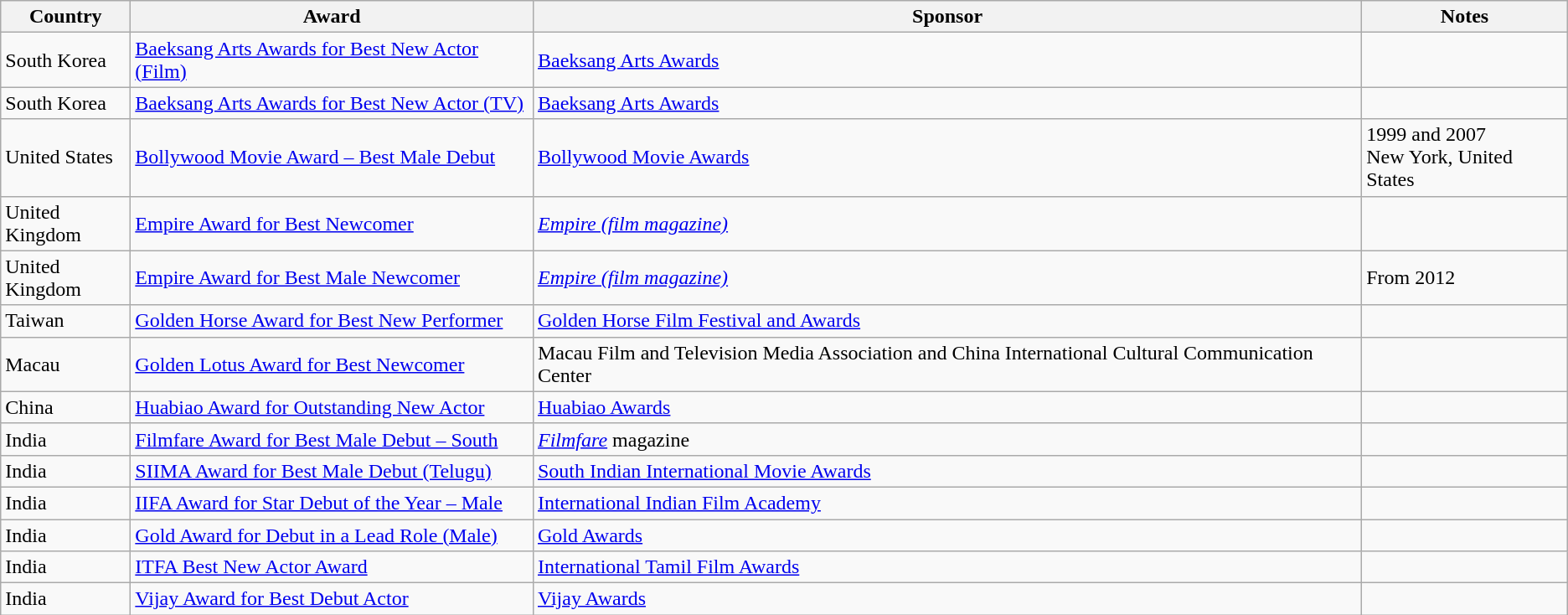<table class="wikitable sortable">
<tr>
<th style="width:6em;">Country</th>
<th>Award</th>
<th>Sponsor</th>
<th>Notes</th>
</tr>
<tr>
<td>South Korea</td>
<td><a href='#'>Baeksang Arts Awards for Best New Actor (Film)</a></td>
<td><a href='#'>Baeksang Arts Awards</a></td>
<td></td>
</tr>
<tr>
<td>South Korea</td>
<td><a href='#'>Baeksang Arts Awards for Best New Actor (TV)</a></td>
<td><a href='#'>Baeksang Arts Awards</a></td>
<td></td>
</tr>
<tr>
<td>United States</td>
<td><a href='#'>Bollywood Movie Award – Best Male Debut</a></td>
<td><a href='#'>Bollywood Movie Awards</a></td>
<td>1999 and 2007<br>New York, United States</td>
</tr>
<tr>
<td>United Kingdom</td>
<td><a href='#'>Empire Award for Best Newcomer</a></td>
<td><em><a href='#'>Empire (film magazine)</a></em></td>
<td></td>
</tr>
<tr>
<td>United Kingdom</td>
<td><a href='#'>Empire Award for Best Male Newcomer</a></td>
<td><em><a href='#'>Empire (film magazine)</a></em></td>
<td>From 2012</td>
</tr>
<tr>
<td>Taiwan</td>
<td><a href='#'>Golden Horse Award for Best New Performer</a></td>
<td><a href='#'>Golden Horse Film Festival and Awards</a></td>
<td></td>
</tr>
<tr>
<td>Macau</td>
<td><a href='#'>Golden Lotus Award for Best Newcomer</a></td>
<td>Macau Film and Television Media Association and China International Cultural Communication Center</td>
<td></td>
</tr>
<tr>
<td>China</td>
<td><a href='#'>Huabiao Award for Outstanding New Actor</a></td>
<td><a href='#'>Huabiao Awards</a></td>
<td></td>
</tr>
<tr>
<td>India</td>
<td><a href='#'>Filmfare Award for Best Male Debut – South</a></td>
<td><em><a href='#'>Filmfare</a></em> magazine</td>
<td></td>
</tr>
<tr>
<td>India</td>
<td><a href='#'>SIIMA Award for Best Male Debut (Telugu)</a></td>
<td><a href='#'>South Indian International Movie Awards</a></td>
<td></td>
</tr>
<tr>
<td>India</td>
<td><a href='#'>IIFA Award for Star Debut of the Year – Male</a></td>
<td><a href='#'>International Indian Film Academy</a></td>
<td></td>
</tr>
<tr>
<td>India</td>
<td><a href='#'>Gold Award for Debut in a Lead Role (Male)</a></td>
<td><a href='#'>Gold Awards</a></td>
<td></td>
</tr>
<tr>
<td>India</td>
<td><a href='#'>ITFA Best New Actor Award</a></td>
<td><a href='#'>International Tamil Film Awards</a></td>
<td></td>
</tr>
<tr>
<td>India</td>
<td><a href='#'>Vijay Award for Best Debut Actor</a></td>
<td><a href='#'>Vijay Awards</a></td>
<td></td>
</tr>
</table>
